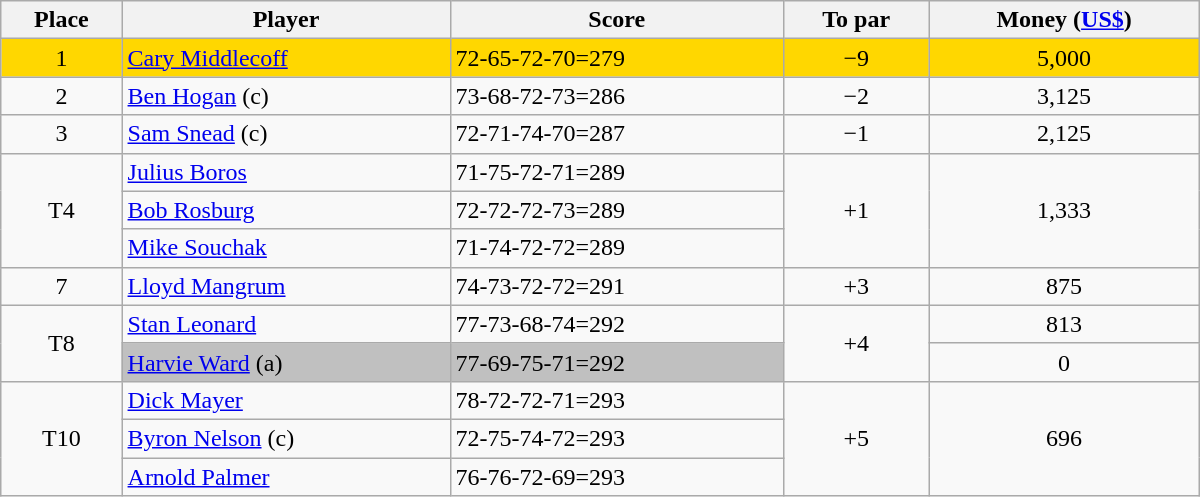<table class="wikitable" style="width:50em;margin-bottom:0;">
<tr>
<th>Place</th>
<th>Player</th>
<th>Score</th>
<th>To par</th>
<th>Money (<a href='#'>US$</a>)</th>
</tr>
<tr style="background:gold">
<td align=center>1</td>
<td> <a href='#'>Cary Middlecoff</a></td>
<td>72-65-72-70=279</td>
<td align=center>−9</td>
<td align=center>5,000</td>
</tr>
<tr>
<td align=center>2</td>
<td> <a href='#'>Ben Hogan</a> (c)</td>
<td>73-68-72-73=286</td>
<td align=center>−2</td>
<td align=center>3,125</td>
</tr>
<tr>
<td align=center>3</td>
<td> <a href='#'>Sam Snead</a> (c)</td>
<td>72-71-74-70=287</td>
<td align=center>−1</td>
<td align=center>2,125</td>
</tr>
<tr>
<td rowspan=3 align=center>T4</td>
<td> <a href='#'>Julius Boros</a></td>
<td>71-75-72-71=289</td>
<td rowspan=3 align=center>+1</td>
<td rowspan=3 align=center>1,333</td>
</tr>
<tr>
<td> <a href='#'>Bob Rosburg</a></td>
<td>72-72-72-73=289</td>
</tr>
<tr>
<td> <a href='#'>Mike Souchak</a></td>
<td>71-74-72-72=289</td>
</tr>
<tr>
<td align=center>7</td>
<td> <a href='#'>Lloyd Mangrum</a></td>
<td>74-73-72-72=291</td>
<td align=center>+3</td>
<td align=center>875</td>
</tr>
<tr>
<td rowspan=2 align=center>T8</td>
<td> <a href='#'>Stan Leonard</a></td>
<td>77-73-68-74=292</td>
<td rowspan=2 align=center>+4</td>
<td align=center>813</td>
</tr>
<tr>
<td style="background:silver"> <a href='#'>Harvie Ward</a> (a)</td>
<td style="background:silver">77-69-75-71=292</td>
<td align=center>0</td>
</tr>
<tr>
<td rowspan=3 align=center>T10</td>
<td> <a href='#'>Dick Mayer</a></td>
<td>78-72-72-71=293</td>
<td rowspan=3 align=center>+5</td>
<td rowspan=3 align=center>696</td>
</tr>
<tr>
<td> <a href='#'>Byron Nelson</a> (c)</td>
<td>72-75-74-72=293</td>
</tr>
<tr>
<td> <a href='#'>Arnold Palmer</a></td>
<td>76-76-72-69=293</td>
</tr>
</table>
